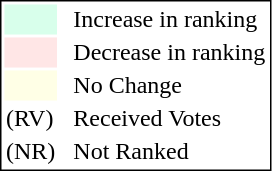<table style="border:1px solid black;">
<tr>
<td style="background:#D8FFEB; width:20px;"></td>
<td> </td>
<td>Increase in ranking</td>
</tr>
<tr>
<td style="background:#FFE6E6; width:20px;"></td>
<td> </td>
<td>Decrease in ranking</td>
</tr>
<tr>
<td style="background:#FFFFE6; width:20px;"></td>
<td> </td>
<td>No Change</td>
</tr>
<tr>
<td>(RV)</td>
<td> </td>
<td>Received Votes</td>
</tr>
<tr>
<td>(NR)</td>
<td> </td>
<td>Not Ranked</td>
</tr>
</table>
